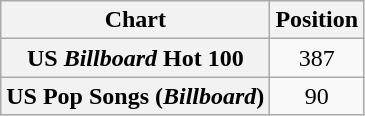<table class="wikitable plainrowheaders" style="text-align:center">
<tr>
<th scope="col">Chart</th>
<th scope="col">Position</th>
</tr>
<tr>
<th scope="row">US <em>Billboard</em> Hot 100</th>
<td>387</td>
</tr>
<tr>
<th scope="row">US Pop Songs (<em>Billboard</em>)</th>
<td>90</td>
</tr>
</table>
